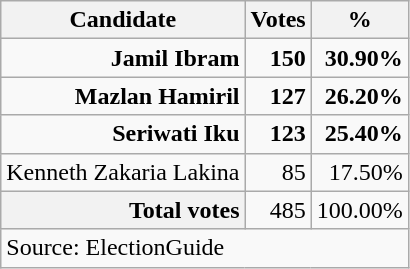<table class=wikitable style=text-align:right>
<tr>
<th>Candidate</th>
<th>Votes</th>
<th>%</th>
</tr>
<tr>
<td><strong>Jamil Ibram</strong></td>
<td><strong>150</strong></td>
<td><strong>30.90%</strong></td>
</tr>
<tr>
<td><strong>Mazlan Hamiril</strong></td>
<td><strong>127</strong></td>
<td><strong>26.20%</strong></td>
</tr>
<tr>
<td><strong>Seriwati Iku</strong></td>
<td><strong>123</strong></td>
<td><strong>25.40%</strong></td>
</tr>
<tr>
<td>Kenneth Zakaria Lakina</td>
<td>85</td>
<td>17.50%</td>
</tr>
<tr>
<th style=text-align:right>Total votes</th>
<td>485</td>
<td>100.00%</td>
</tr>
<tr>
<td align=left colspan=3>Source: ElectionGuide</td>
</tr>
</table>
